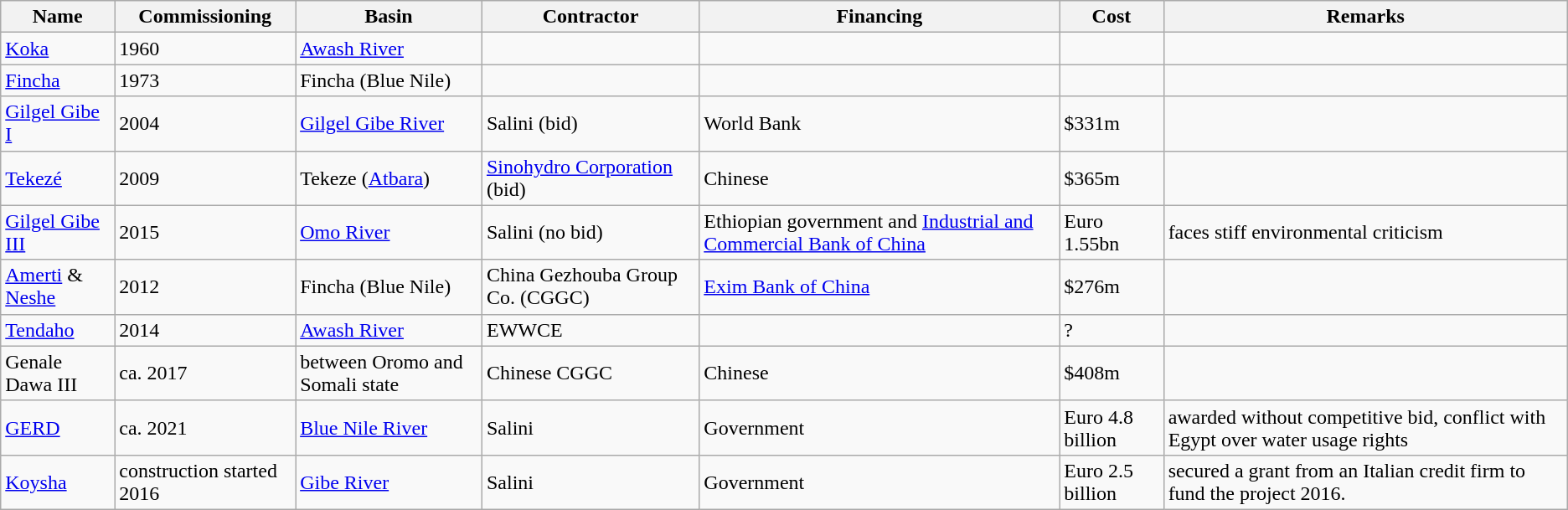<table class="wikitable">
<tr>
<th>Name</th>
<th>Commissioning</th>
<th>Basin</th>
<th>Contractor</th>
<th>Financing</th>
<th>Cost</th>
<th>Remarks</th>
</tr>
<tr>
<td><a href='#'>Koka</a></td>
<td>1960</td>
<td><a href='#'>Awash River</a></td>
<td></td>
<td></td>
<td></td>
<td></td>
</tr>
<tr>
<td><a href='#'>Fincha</a></td>
<td>1973</td>
<td>Fincha (Blue Nile)</td>
<td></td>
<td></td>
<td></td>
<td></td>
</tr>
<tr>
<td><a href='#'>Gilgel Gibe I</a></td>
<td>2004</td>
<td><a href='#'>Gilgel Gibe River</a></td>
<td>Salini (bid)</td>
<td>World Bank</td>
<td>$331m</td>
<td></td>
</tr>
<tr>
<td><a href='#'>Tekezé</a></td>
<td>2009</td>
<td>Tekeze (<a href='#'>Atbara</a>)</td>
<td><a href='#'>Sinohydro Corporation</a> (bid)</td>
<td>Chinese</td>
<td>$365m</td>
<td></td>
</tr>
<tr>
<td><a href='#'>Gilgel Gibe III</a></td>
<td>2015</td>
<td><a href='#'>Omo River</a></td>
<td>Salini (no bid)</td>
<td>Ethiopian government and <a href='#'>Industrial and Commercial Bank of China</a></td>
<td>Euro 1.55bn</td>
<td>faces stiff environmental criticism</td>
</tr>
<tr>
<td><a href='#'>Amerti</a> & <a href='#'>Neshe</a></td>
<td>2012</td>
<td>Fincha (Blue Nile)</td>
<td>China Gezhouba Group Co. (CGGC)</td>
<td><a href='#'>Exim Bank of China</a></td>
<td>$276m</td>
<td></td>
</tr>
<tr>
<td><a href='#'>Tendaho</a></td>
<td>2014</td>
<td><a href='#'>Awash River</a></td>
<td>EWWCE</td>
<td></td>
<td>?</td>
<td></td>
</tr>
<tr>
<td>Genale Dawa III</td>
<td>ca. 2017</td>
<td>between Oromo and Somali state</td>
<td>Chinese CGGC</td>
<td>Chinese</td>
<td>$408m</td>
<td></td>
</tr>
<tr>
<td><a href='#'>GERD</a></td>
<td>ca. 2021</td>
<td><a href='#'>Blue Nile River</a></td>
<td>Salini</td>
<td>Government</td>
<td>Euro 4.8 billion</td>
<td>awarded without competitive bid, conflict with Egypt over water usage rights</td>
</tr>
<tr>
<td><a href='#'>Koysha</a></td>
<td>construction started 2016</td>
<td><a href='#'>Gibe River</a></td>
<td>Salini</td>
<td>Government</td>
<td>Euro 2.5 billion</td>
<td>secured a grant from an Italian credit firm to fund the project 2016.</td>
</tr>
</table>
